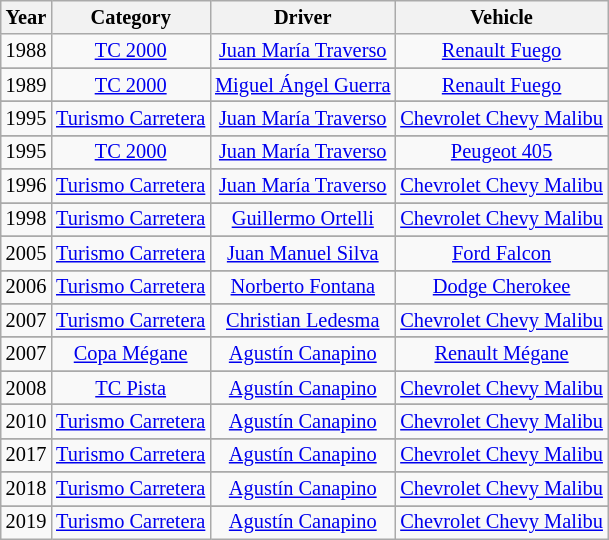<table class="wikitable" style="text-align:center; font-size:85%">
<tr>
<th>Year</th>
<th>Category</th>
<th>Driver</th>
<th>Vehicle</th>
</tr>
<tr align=center>
<td>1988</td>
<td><a href='#'>TC 2000</a></td>
<td><a href='#'>Juan María Traverso</a></td>
<td><a href='#'>Renault Fuego</a></td>
</tr>
<tr>
</tr>
<tr align=center>
<td>1989</td>
<td><a href='#'>TC 2000</a></td>
<td><a href='#'>Miguel Ángel Guerra</a></td>
<td><a href='#'>Renault Fuego</a></td>
</tr>
<tr>
</tr>
<tr align=center>
<td>1995</td>
<td><a href='#'>Turismo Carretera</a></td>
<td><a href='#'>Juan María Traverso</a></td>
<td><a href='#'>Chevrolet Chevy Malibu</a></td>
</tr>
<tr>
</tr>
<tr align=center>
<td>1995</td>
<td><a href='#'>TC 2000</a></td>
<td><a href='#'>Juan María Traverso</a></td>
<td><a href='#'>Peugeot 405</a></td>
</tr>
<tr>
</tr>
<tr align=center>
<td>1996</td>
<td><a href='#'>Turismo Carretera</a></td>
<td><a href='#'>Juan María Traverso</a></td>
<td><a href='#'>Chevrolet Chevy Malibu</a></td>
</tr>
<tr>
</tr>
<tr align=center>
<td>1998</td>
<td><a href='#'>Turismo Carretera</a></td>
<td><a href='#'>Guillermo Ortelli</a></td>
<td><a href='#'>Chevrolet Chevy Malibu</a></td>
</tr>
<tr>
</tr>
<tr align=center>
<td>2005</td>
<td><a href='#'>Turismo Carretera</a></td>
<td><a href='#'>Juan Manuel Silva</a></td>
<td><a href='#'>Ford Falcon</a></td>
</tr>
<tr>
</tr>
<tr align=center>
<td>2006</td>
<td><a href='#'>Turismo Carretera</a></td>
<td><a href='#'>Norberto Fontana</a></td>
<td><a href='#'>Dodge Cherokee</a></td>
</tr>
<tr>
</tr>
<tr align=center>
<td>2007</td>
<td><a href='#'>Turismo Carretera</a></td>
<td><a href='#'>Christian Ledesma</a></td>
<td><a href='#'>Chevrolet Chevy Malibu</a></td>
</tr>
<tr>
</tr>
<tr align=center>
<td>2007</td>
<td><a href='#'>Copa Mégane</a></td>
<td><a href='#'>Agustín Canapino</a></td>
<td><a href='#'>Renault Mégane</a></td>
</tr>
<tr>
</tr>
<tr align=center>
<td>2008</td>
<td><a href='#'>TC Pista</a></td>
<td><a href='#'>Agustín Canapino</a></td>
<td><a href='#'>Chevrolet Chevy Malibu</a></td>
</tr>
<tr>
</tr>
<tr align=center>
<td>2010</td>
<td><a href='#'>Turismo Carretera</a></td>
<td><a href='#'>Agustín Canapino</a></td>
<td><a href='#'>Chevrolet Chevy Malibu</a></td>
</tr>
<tr>
</tr>
<tr align=center>
<td>2017</td>
<td><a href='#'>Turismo Carretera</a></td>
<td><a href='#'>Agustín Canapino</a></td>
<td><a href='#'>Chevrolet Chevy Malibu</a></td>
</tr>
<tr>
</tr>
<tr align=center>
<td>2018</td>
<td><a href='#'>Turismo Carretera</a></td>
<td><a href='#'>Agustín Canapino</a></td>
<td><a href='#'>Chevrolet Chevy Malibu</a></td>
</tr>
<tr>
</tr>
<tr align=center>
<td>2019</td>
<td><a href='#'>Turismo Carretera</a></td>
<td><a href='#'>Agustín Canapino</a></td>
<td><a href='#'>Chevrolet Chevy Malibu</a></td>
</tr>
</table>
